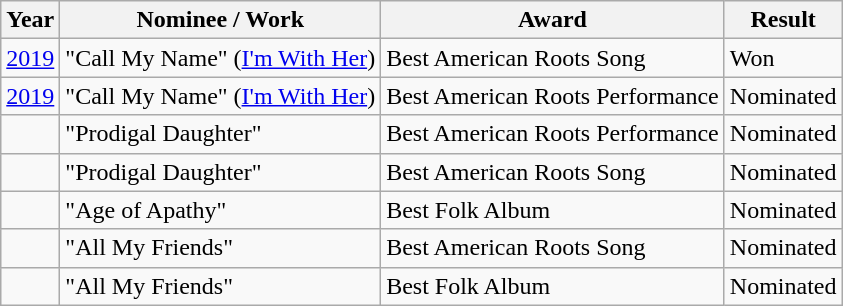<table class="wikitable">
<tr>
<th>Year</th>
<th>Nominee / Work</th>
<th>Award</th>
<th>Result</th>
</tr>
<tr>
<td><a href='#'>2019</a></td>
<td>"Call My Name" (<a href='#'>I'm With Her</a>)</td>
<td>Best American Roots Song</td>
<td>Won</td>
</tr>
<tr>
<td><a href='#'>2019</a></td>
<td>"Call My Name" (<a href='#'>I'm With Her</a>)</td>
<td>Best American Roots Performance</td>
<td>Nominated</td>
</tr>
<tr>
<td></td>
<td>"Prodigal Daughter"</td>
<td>Best American Roots Performance</td>
<td>Nominated</td>
</tr>
<tr>
<td></td>
<td>"Prodigal Daughter"</td>
<td>Best American Roots Song</td>
<td>Nominated</td>
</tr>
<tr>
<td></td>
<td>"Age of Apathy"</td>
<td>Best Folk Album</td>
<td>Nominated</td>
</tr>
<tr>
<td></td>
<td>"All My Friends"</td>
<td>Best American Roots Song</td>
<td>Nominated</td>
</tr>
<tr>
<td></td>
<td>"All My Friends"</td>
<td>Best Folk Album</td>
<td>Nominated</td>
</tr>
</table>
